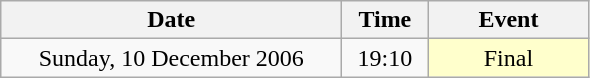<table class = "wikitable" style="text-align:center;">
<tr>
<th width=220>Date</th>
<th width=50>Time</th>
<th width=100>Event</th>
</tr>
<tr>
<td>Sunday, 10 December 2006</td>
<td>19:10</td>
<td bgcolor=ffffcc>Final</td>
</tr>
</table>
